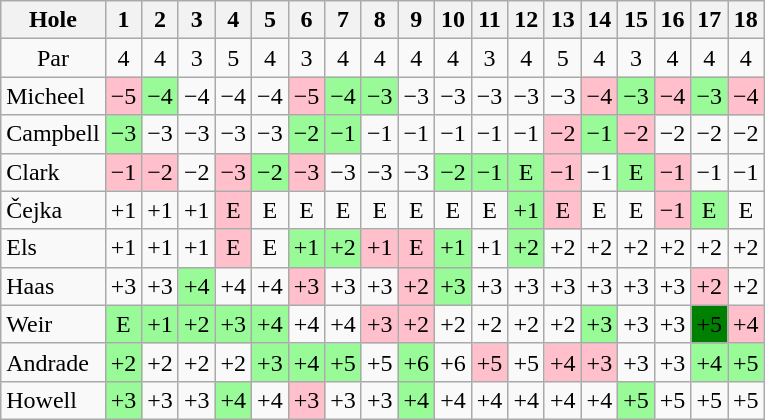<table class="wikitable" style="text-align:center">
<tr>
<th>Hole</th>
<th>1</th>
<th>2</th>
<th>3</th>
<th>4</th>
<th>5</th>
<th>6</th>
<th>7</th>
<th>8</th>
<th>9</th>
<th>10</th>
<th>11</th>
<th>12</th>
<th>13</th>
<th>14</th>
<th>15</th>
<th>16</th>
<th>17</th>
<th>18</th>
</tr>
<tr>
<td>Par</td>
<td>4</td>
<td>4</td>
<td>3</td>
<td>5</td>
<td>4</td>
<td>3</td>
<td>4</td>
<td>4</td>
<td>4</td>
<td>4</td>
<td>3</td>
<td>4</td>
<td>5</td>
<td>4</td>
<td>3</td>
<td>4</td>
<td>4</td>
<td>4</td>
</tr>
<tr>
<td align=left> Micheel</td>
<td style="background:Pink;">−5</td>
<td style="background:PaleGreen;">−4</td>
<td>−4</td>
<td>−4</td>
<td>−4</td>
<td style="background:Pink;">−5</td>
<td style="background:PaleGreen;">−4</td>
<td style="background:PaleGreen;">−3</td>
<td>−3</td>
<td>−3</td>
<td>−3</td>
<td>−3</td>
<td>−3</td>
<td style="background:Pink;">−4</td>
<td style="background:PaleGreen;">−3</td>
<td style="background:Pink;">−4</td>
<td style="background:PaleGreen;">−3</td>
<td style="background:Pink;">−4</td>
</tr>
<tr>
<td align=left> Campbell</td>
<td style="background:PaleGreen;">−3</td>
<td>−3</td>
<td>−3</td>
<td>−3</td>
<td>−3</td>
<td style="background:PaleGreen;">−2</td>
<td style="background:PaleGreen;">−1</td>
<td>−1</td>
<td>−1</td>
<td>−1</td>
<td>−1</td>
<td>−1</td>
<td style="background:Pink;">−2</td>
<td style="background:PaleGreen;">−1</td>
<td style="background:Pink;">−2</td>
<td>−2</td>
<td>−2</td>
<td>−2</td>
</tr>
<tr>
<td align=left> Clark</td>
<td style="background:Pink;">−1</td>
<td style="background:Pink;">−2</td>
<td>−2</td>
<td style="background:Pink;">−3</td>
<td style="background:PaleGreen;">−2</td>
<td style="background:Pink;">−3</td>
<td>−3</td>
<td>−3</td>
<td>−3</td>
<td style="background:PaleGreen;">−2</td>
<td style="background:PaleGreen;">−1</td>
<td style="background:PaleGreen;">E</td>
<td style="background:Pink;">−1</td>
<td>−1</td>
<td style="background:PaleGreen;">E</td>
<td style="background:Pink;">−1</td>
<td>−1</td>
<td>−1</td>
</tr>
<tr>
<td align=left> Čejka</td>
<td>+1</td>
<td>+1</td>
<td>+1</td>
<td style="background:Pink;">E</td>
<td>E</td>
<td>E</td>
<td>E</td>
<td>E</td>
<td>E</td>
<td>E</td>
<td>E</td>
<td style="background:PaleGreen;">+1</td>
<td style="background:Pink;">E</td>
<td>E</td>
<td>E</td>
<td style="background:Pink;">−1</td>
<td style="background:PaleGreen;">E</td>
<td>E</td>
</tr>
<tr>
<td align=left> Els</td>
<td>+1</td>
<td>+1</td>
<td>+1</td>
<td style="background:Pink;">E</td>
<td>E</td>
<td style="background:PaleGreen;">+1</td>
<td style="background:PaleGreen;">+2</td>
<td style="background:Pink;">+1</td>
<td style="background:Pink;">E</td>
<td style="background:PaleGreen;">+1</td>
<td>+1</td>
<td style="background:PaleGreen;">+2</td>
<td>+2</td>
<td>+2</td>
<td>+2</td>
<td>+2</td>
<td>+2</td>
<td>+2</td>
</tr>
<tr>
<td align=left> Haas</td>
<td>+3</td>
<td>+3</td>
<td style="background:PaleGreen;">+4</td>
<td>+4</td>
<td>+4</td>
<td style="background:Pink;">+3</td>
<td>+3</td>
<td>+3</td>
<td style="background:Pink;">+2</td>
<td style="background:PaleGreen;">+3</td>
<td>+3</td>
<td>+3</td>
<td>+3</td>
<td>+3</td>
<td>+3</td>
<td>+3</td>
<td style="background:Pink;">+2</td>
<td>+2</td>
</tr>
<tr>
<td align=left> Weir</td>
<td style="background:PaleGreen;">E</td>
<td style="background:PaleGreen;">+1</td>
<td style="background:PaleGreen;">+2</td>
<td style="background:PaleGreen;">+3</td>
<td style="background:PaleGreen;">+4</td>
<td>+4</td>
<td>+4</td>
<td style="background:Pink;">+3</td>
<td style="background:Pink;">+2</td>
<td>+2</td>
<td>+2</td>
<td>+2</td>
<td>+2</td>
<td style="background:PaleGreen;">+3</td>
<td>+3</td>
<td>+3</td>
<td style="background:Green;">+5</td>
<td style="background:Pink;">+4</td>
</tr>
<tr>
<td align=left> Andrade</td>
<td style="background:PaleGreen;">+2</td>
<td>+2</td>
<td>+2</td>
<td>+2</td>
<td style="background:PaleGreen;">+3</td>
<td style="background:PaleGreen;">+4</td>
<td style="background:PaleGreen;">+5</td>
<td>+5</td>
<td style="background:PaleGreen;">+6</td>
<td>+6</td>
<td style="background:Pink;">+5</td>
<td>+5</td>
<td style="background:Pink;">+4</td>
<td style="background:Pink;">+3</td>
<td>+3</td>
<td>+3</td>
<td style="background:PaleGreen;">+4</td>
<td style="background:PaleGreen;">+5</td>
</tr>
<tr>
<td align=left> Howell</td>
<td style="background:PaleGreen;">+3</td>
<td>+3</td>
<td>+3</td>
<td style="background:PaleGreen;">+4</td>
<td>+4</td>
<td style="background:Pink;">+3</td>
<td>+3</td>
<td>+3</td>
<td style="background:PaleGreen;">+4</td>
<td>+4</td>
<td>+4</td>
<td>+4</td>
<td>+4</td>
<td>+4</td>
<td style="background:PaleGreen;">+5</td>
<td>+5</td>
<td>+5</td>
<td>+5</td>
</tr>
</table>
